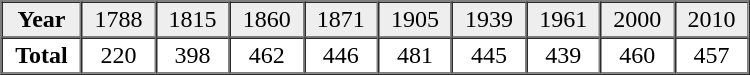<table border="1" cellpadding="2" cellspacing="0" width="500">
<tr bgcolor="#eeeeee" align="center">
<td><strong>Year</strong></td>
<td>1788</td>
<td>1815</td>
<td>1860</td>
<td>1871</td>
<td>1905</td>
<td>1939</td>
<td>1961</td>
<td>2000</td>
<td>2010</td>
</tr>
<tr align="center">
<td><strong>Total</strong></td>
<td>220</td>
<td>398</td>
<td>462</td>
<td>446</td>
<td>481</td>
<td>445</td>
<td>439</td>
<td>460</td>
<td>457</td>
</tr>
</table>
